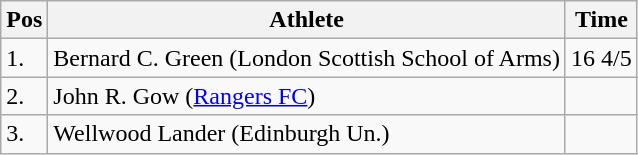<table class="wikitable">
<tr>
<th>Pos</th>
<th>Athlete</th>
<th>Time</th>
</tr>
<tr>
<td>1.</td>
<td>Bernard C. Green (London Scottish School of Arms)</td>
<td>16 4/5</td>
</tr>
<tr>
<td>2.</td>
<td>John R. Gow (<a href='#'>Rangers FC</a>)</td>
<td></td>
</tr>
<tr>
<td>3.</td>
<td>Wellwood Lander (Edinburgh Un.)</td>
<td></td>
</tr>
</table>
